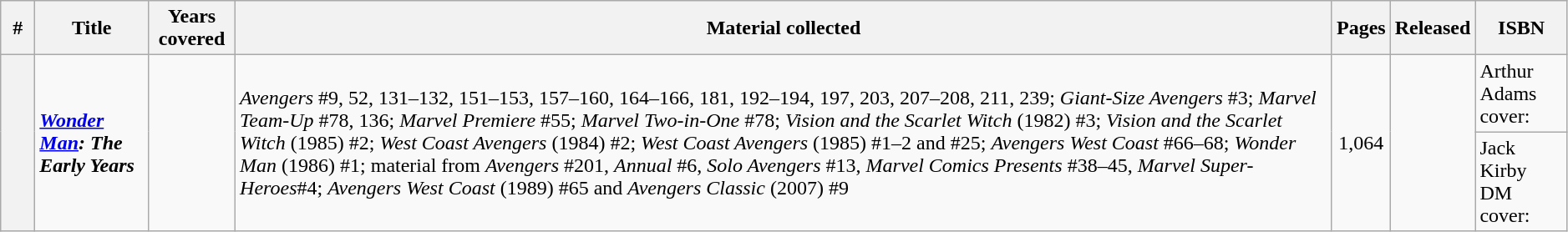<table class="wikitable sortable" width="99%">
<tr>
<th class="unsortable" width="20px">#</th>
<th>Title</th>
<th>Years covered</th>
<th class="unsortable">Material collected</th>
<th>Pages</th>
<th>Released</th>
<th class="unsortable">ISBN</th>
</tr>
<tr>
<th rowspan="2" style="background-color: light grey;"></th>
<td rowspan="2"><strong><em><a href='#'>Wonder Man</a>: The Early Years</em></strong></td>
<td rowspan="2"></td>
<td rowspan="2"><em>Avengers</em> #9, 52, 131–132, 151–153, 157–160, 164–166, 181, 192–194, 197, 203, 207–208, 211, 239; <em>Giant-Size Avengers</em> #3; <em>Marvel Team-Up</em> #78, 136; <em>Marvel Premiere</em> #55; <em>Marvel Two-in-One</em> #78; <em>Vision and the Scarlet Witch</em> (1982) #3; <em>Vision and the Scarlet Witch</em> (1985) #2; <em>West Coast Avengers</em> (1984) #2; <em>West Coast Avengers</em> (1985) #1–2 and #25; <em>Avengers West Coast</em> #66–68; <em>Wonder Man</em> (1986) #1; material from <em>Avengers</em> #201, <em>Annual</em> #6, <em>Solo Avengers</em> #13, <em>Marvel Comics Presents</em> #38–45, <em>Marvel Super-Heroes</em>#4; <em>Avengers West Coast</em> (1989) #65 and <em>Avengers Classic</em> (2007) #9</td>
<td rowspan="2" style="text-align: center;">1,064</td>
<td rowspan="2"></td>
<td>Arthur Adams cover: </td>
</tr>
<tr>
<td>Jack Kirby DM cover: </td>
</tr>
</table>
